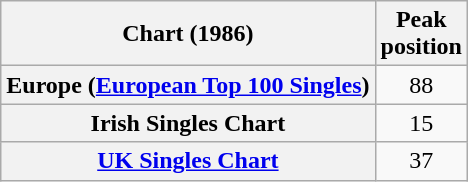<table class="wikitable sortable plainrowheaders" style="text-align:center">
<tr>
<th>Chart (1986)</th>
<th>Peak<br>position</th>
</tr>
<tr>
<th scope="row">Europe (<a href='#'>European Top 100 Singles</a>)</th>
<td>88</td>
</tr>
<tr>
<th scope="row">Irish Singles Chart</th>
<td>15</td>
</tr>
<tr>
<th scope="row"><a href='#'>UK Singles Chart</a></th>
<td>37</td>
</tr>
</table>
